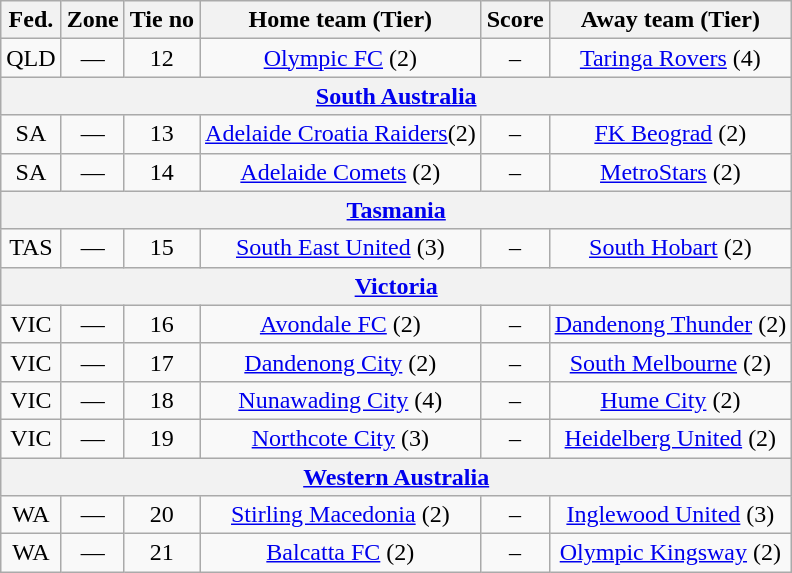<table class="wikitable" style="text-align:center">
<tr>
<th>Fed.</th>
<th>Zone</th>
<th>Tie no</th>
<th>Home team (Tier)</th>
<th>Score</th>
<th>Away team (Tier)</th>
</tr>
<tr>
<td>QLD</td>
<td>—</td>
<td>12</td>
<td><a href='#'>Olympic FC</a> (2)</td>
<td>–</td>
<td><a href='#'>Taringa Rovers</a> (4)</td>
</tr>
<tr>
<th colspan=6><a href='#'>South Australia</a></th>
</tr>
<tr>
<td>SA</td>
<td>—</td>
<td>13</td>
<td><a href='#'>Adelaide Croatia Raiders</a>(2)</td>
<td>–</td>
<td><a href='#'>FK Beograd</a> (2)</td>
</tr>
<tr>
<td>SA</td>
<td>—</td>
<td>14</td>
<td><a href='#'>Adelaide Comets</a> (2)</td>
<td>–</td>
<td><a href='#'>MetroStars</a> (2)</td>
</tr>
<tr>
<th colspan=6><a href='#'>Tasmania</a></th>
</tr>
<tr>
<td>TAS</td>
<td>—</td>
<td>15</td>
<td><a href='#'>South East United</a> (3)</td>
<td>–</td>
<td><a href='#'>South Hobart</a> (2)</td>
</tr>
<tr>
<th colspan=6><a href='#'>Victoria</a></th>
</tr>
<tr>
<td>VIC</td>
<td>—</td>
<td>16</td>
<td><a href='#'>Avondale FC</a> (2)</td>
<td>–</td>
<td><a href='#'>Dandenong Thunder</a> (2)</td>
</tr>
<tr>
<td>VIC</td>
<td>—</td>
<td>17</td>
<td><a href='#'>Dandenong City</a> (2)</td>
<td>–</td>
<td><a href='#'>South Melbourne</a> (2)</td>
</tr>
<tr>
<td>VIC</td>
<td>—</td>
<td>18</td>
<td><a href='#'>Nunawading City</a> (4)</td>
<td>–</td>
<td><a href='#'>Hume City</a> (2)</td>
</tr>
<tr>
<td>VIC</td>
<td>—</td>
<td>19</td>
<td><a href='#'>Northcote City</a> (3)</td>
<td>–</td>
<td><a href='#'>Heidelberg United</a> (2)</td>
</tr>
<tr>
<th colspan=6><a href='#'>Western Australia</a></th>
</tr>
<tr>
<td>WA</td>
<td>—</td>
<td>20</td>
<td><a href='#'>Stirling Macedonia</a> (2)</td>
<td>–</td>
<td><a href='#'>Inglewood United</a> (3)</td>
</tr>
<tr>
<td>WA</td>
<td>—</td>
<td>21</td>
<td><a href='#'>Balcatta FC</a> (2)</td>
<td>–</td>
<td><a href='#'>Olympic Kingsway</a> (2)</td>
</tr>
</table>
